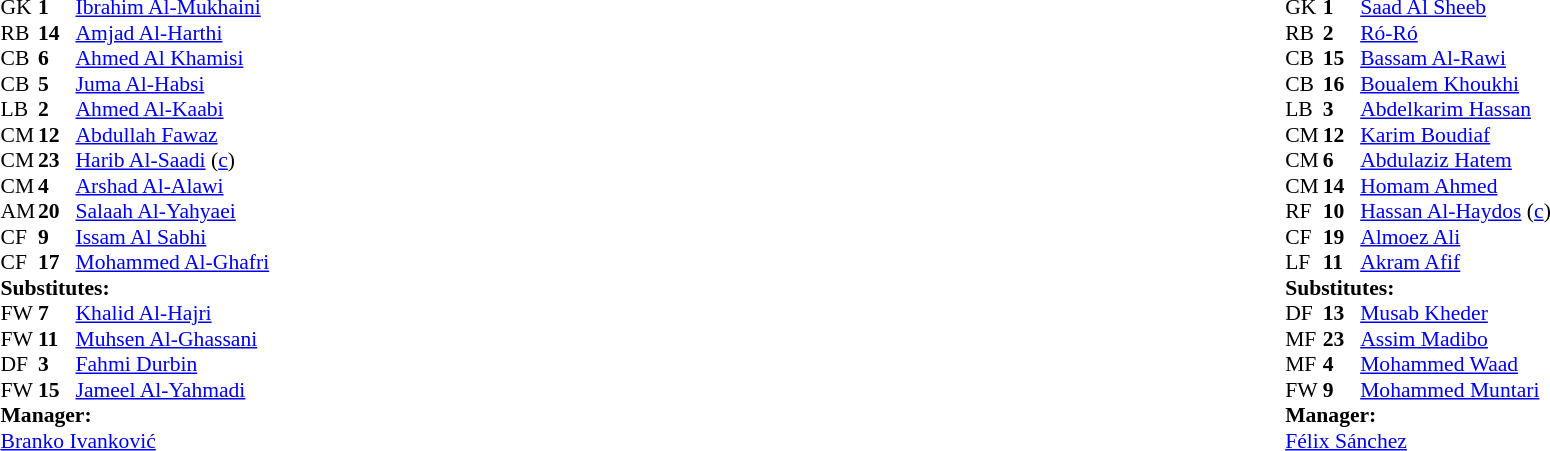<table width="100%">
<tr>
<td valign="top" width="40%"><br><table style="font-size:90%" cellspacing="0" cellpadding="0">
<tr>
<th width=25></th>
<th width=25></th>
</tr>
<tr>
<td>GK</td>
<td><strong>1</strong></td>
<td><a href='#'>Ibrahim Al-Mukhaini</a></td>
</tr>
<tr>
<td>RB</td>
<td><strong>14</strong></td>
<td><a href='#'>Amjad Al-Harthi</a></td>
</tr>
<tr>
<td>CB</td>
<td><strong>6</strong></td>
<td><a href='#'>Ahmed Al Khamisi</a></td>
</tr>
<tr>
<td>CB</td>
<td><strong>5</strong></td>
<td><a href='#'>Juma Al-Habsi</a></td>
</tr>
<tr>
<td>LB</td>
<td><strong>2</strong></td>
<td><a href='#'>Ahmed Al-Kaabi</a></td>
</tr>
<tr>
<td>CM</td>
<td><strong>12</strong></td>
<td><a href='#'>Abdullah Fawaz</a></td>
<td></td>
<td></td>
</tr>
<tr>
<td>CM</td>
<td><strong>23</strong></td>
<td><a href='#'>Harib Al-Saadi</a> (<a href='#'>c</a>)</td>
</tr>
<tr>
<td>CM</td>
<td><strong>4</strong></td>
<td><a href='#'>Arshad Al-Alawi</a></td>
</tr>
<tr>
<td>AM</td>
<td><strong>20</strong></td>
<td><a href='#'>Salaah Al-Yahyaei</a></td>
<td></td>
<td></td>
</tr>
<tr>
<td>CF</td>
<td><strong>9</strong></td>
<td><a href='#'>Issam Al Sabhi</a></td>
<td></td>
<td></td>
</tr>
<tr>
<td>CF</td>
<td><strong>17</strong></td>
<td><a href='#'>Mohammed Al-Ghafri</a></td>
<td></td>
<td></td>
</tr>
<tr>
<td colspan=3><strong>Substitutes:</strong></td>
</tr>
<tr>
<td>FW</td>
<td><strong>7</strong></td>
<td><a href='#'>Khalid Al-Hajri</a></td>
<td></td>
<td></td>
</tr>
<tr>
<td>FW</td>
<td><strong>11</strong></td>
<td><a href='#'>Muhsen Al-Ghassani</a></td>
<td></td>
<td></td>
</tr>
<tr>
<td>DF</td>
<td><strong>3</strong></td>
<td><a href='#'>Fahmi Durbin</a></td>
<td></td>
<td></td>
</tr>
<tr>
<td>FW</td>
<td><strong>15</strong></td>
<td><a href='#'>Jameel Al-Yahmadi</a></td>
<td></td>
<td></td>
</tr>
<tr>
<td colspan=3><strong>Manager:</strong></td>
</tr>
<tr>
<td colspan=3> <a href='#'>Branko Ivanković</a></td>
</tr>
</table>
</td>
<td valign="top"></td>
<td valign="top" width="50%"><br><table style="font-size:90%; margin:auto" cellspacing="0" cellpadding="0">
<tr>
<th width=25></th>
<th width=25></th>
</tr>
<tr>
<td>GK</td>
<td><strong>1</strong></td>
<td><a href='#'>Saad Al Sheeb</a></td>
</tr>
<tr>
<td>RB</td>
<td><strong>2</strong></td>
<td><a href='#'>Ró-Ró</a></td>
<td></td>
<td></td>
</tr>
<tr>
<td>CB</td>
<td><strong>15</strong></td>
<td><a href='#'>Bassam Al-Rawi</a></td>
</tr>
<tr>
<td>CB</td>
<td><strong>16</strong></td>
<td><a href='#'>Boualem Khoukhi</a></td>
</tr>
<tr>
<td>LB</td>
<td><strong>3</strong></td>
<td><a href='#'>Abdelkarim Hassan</a></td>
</tr>
<tr>
<td>CM</td>
<td><strong>12</strong></td>
<td><a href='#'>Karim Boudiaf</a></td>
<td></td>
<td></td>
</tr>
<tr>
<td>CM</td>
<td><strong>6</strong></td>
<td><a href='#'>Abdulaziz Hatem</a></td>
<td></td>
<td></td>
</tr>
<tr>
<td>CM</td>
<td><strong>14</strong></td>
<td><a href='#'>Homam Ahmed</a></td>
</tr>
<tr>
<td>RF</td>
<td><strong>10</strong></td>
<td><a href='#'>Hassan Al-Haydos</a> (<a href='#'>c</a>)</td>
<td></td>
<td></td>
</tr>
<tr>
<td>CF</td>
<td><strong>19</strong></td>
<td><a href='#'>Almoez Ali</a></td>
</tr>
<tr>
<td>LF</td>
<td><strong>11</strong></td>
<td><a href='#'>Akram Afif</a></td>
</tr>
<tr>
<td colspan=3><strong>Substitutes:</strong></td>
</tr>
<tr>
<td>DF</td>
<td><strong>13</strong></td>
<td><a href='#'>Musab Kheder</a></td>
<td></td>
<td></td>
</tr>
<tr>
<td>MF</td>
<td><strong>23</strong></td>
<td><a href='#'>Assim Madibo</a></td>
<td></td>
<td></td>
</tr>
<tr>
<td>MF</td>
<td><strong>4</strong></td>
<td><a href='#'>Mohammed Waad</a></td>
<td></td>
<td></td>
</tr>
<tr>
<td>FW</td>
<td><strong>9</strong></td>
<td><a href='#'>Mohammed Muntari</a></td>
<td></td>
<td></td>
</tr>
<tr>
<td colspan=3><strong>Manager:</strong></td>
</tr>
<tr>
<td colspan=3> <a href='#'>Félix Sánchez</a></td>
</tr>
</table>
</td>
</tr>
</table>
